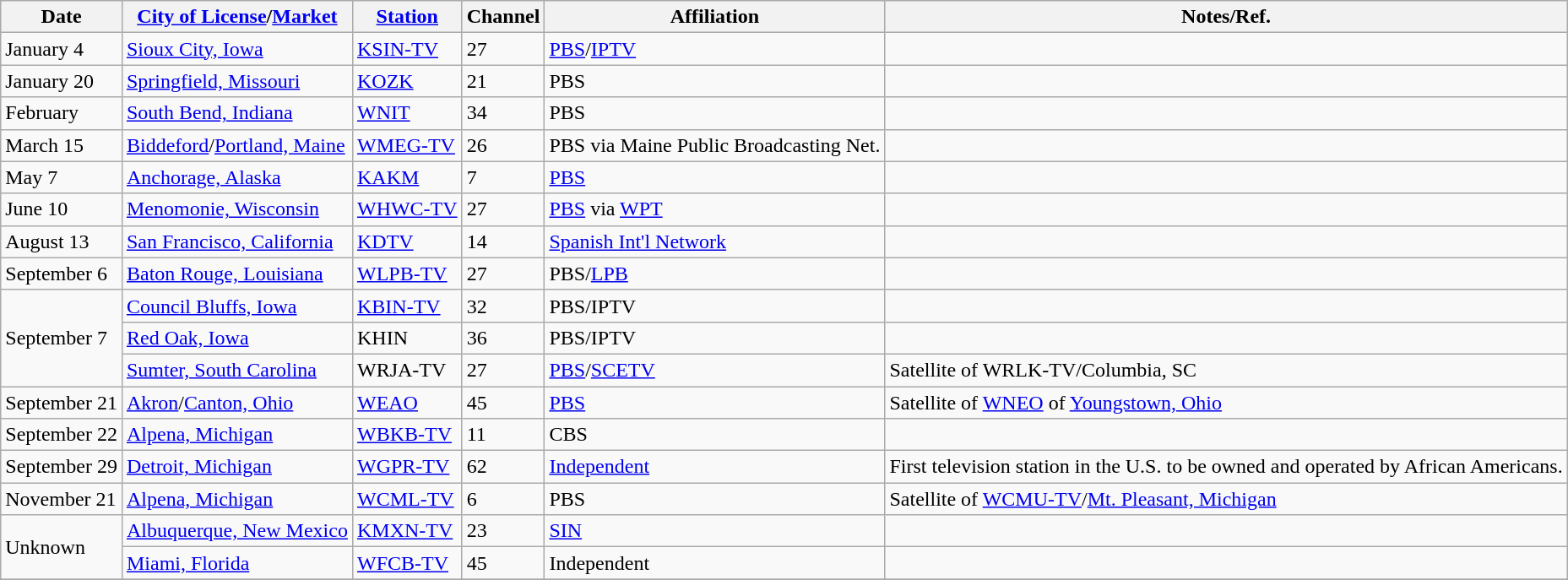<table class="wikitable sortable">
<tr>
<th>Date</th>
<th><a href='#'>City of License</a>/<a href='#'>Market</a></th>
<th><a href='#'>Station</a></th>
<th>Channel</th>
<th>Affiliation</th>
<th>Notes/Ref.</th>
</tr>
<tr>
<td>January 4</td>
<td><a href='#'>Sioux City, Iowa</a></td>
<td><a href='#'>KSIN-TV</a></td>
<td>27</td>
<td><a href='#'>PBS</a>/<a href='#'>IPTV</a></td>
<td></td>
</tr>
<tr>
<td>January 20</td>
<td><a href='#'>Springfield, Missouri</a></td>
<td><a href='#'>KOZK</a></td>
<td>21</td>
<td>PBS</td>
<td></td>
</tr>
<tr>
<td>February</td>
<td><a href='#'>South Bend, Indiana</a></td>
<td><a href='#'>WNIT</a></td>
<td>34</td>
<td>PBS</td>
<td></td>
</tr>
<tr>
<td>March 15</td>
<td><a href='#'>Biddeford</a>/<a href='#'>Portland, Maine</a></td>
<td><a href='#'>WMEG-TV</a></td>
<td>26</td>
<td>PBS via Maine Public Broadcasting Net.</td>
<td></td>
</tr>
<tr>
<td>May 7</td>
<td><a href='#'>Anchorage, Alaska</a></td>
<td><a href='#'>KAKM</a></td>
<td>7</td>
<td><a href='#'>PBS</a></td>
<td></td>
</tr>
<tr>
<td>June 10</td>
<td><a href='#'>Menomonie, Wisconsin</a></td>
<td><a href='#'>WHWC-TV</a></td>
<td>27</td>
<td><a href='#'>PBS</a> via <a href='#'>WPT</a></td>
</tr>
<tr>
<td>August 13</td>
<td><a href='#'>San Francisco, California</a></td>
<td><a href='#'>KDTV</a></td>
<td>14</td>
<td><a href='#'>Spanish Int'l Network</a></td>
<td></td>
</tr>
<tr>
<td>September 6</td>
<td><a href='#'>Baton Rouge, Louisiana</a></td>
<td><a href='#'>WLPB-TV</a></td>
<td>27</td>
<td>PBS/<a href='#'>LPB</a></td>
<td></td>
</tr>
<tr>
<td rowspan=3>September 7</td>
<td><a href='#'>Council Bluffs, Iowa</a></td>
<td><a href='#'>KBIN-TV</a></td>
<td>32</td>
<td>PBS/IPTV</td>
<td></td>
</tr>
<tr>
<td><a href='#'>Red Oak, Iowa</a></td>
<td>KHIN</td>
<td>36</td>
<td>PBS/IPTV</td>
<td></td>
</tr>
<tr>
<td><a href='#'>Sumter, South Carolina</a></td>
<td>WRJA-TV</td>
<td>27</td>
<td><a href='#'>PBS</a>/<a href='#'>SCETV</a></td>
<td>Satellite of WRLK-TV/Columbia, SC</td>
</tr>
<tr>
<td>September 21</td>
<td><a href='#'>Akron</a>/<a href='#'>Canton, Ohio</a></td>
<td><a href='#'>WEAO</a></td>
<td>45</td>
<td><a href='#'>PBS</a></td>
<td>Satellite of <a href='#'>WNEO</a> of <a href='#'>Youngstown, Ohio</a></td>
</tr>
<tr>
<td>September 22</td>
<td><a href='#'>Alpena, Michigan</a></td>
<td><a href='#'>WBKB-TV</a></td>
<td>11</td>
<td>CBS</td>
<td></td>
</tr>
<tr>
<td>September 29</td>
<td><a href='#'>Detroit, Michigan</a></td>
<td><a href='#'>WGPR-TV</a></td>
<td>62</td>
<td><a href='#'>Independent</a></td>
<td>First television station in the U.S. to be owned and operated by African Americans.</td>
</tr>
<tr>
<td>November 21</td>
<td><a href='#'>Alpena, Michigan</a></td>
<td><a href='#'>WCML-TV</a></td>
<td>6</td>
<td>PBS</td>
<td>Satellite of <a href='#'>WCMU-TV</a>/<a href='#'>Mt. Pleasant, Michigan</a></td>
</tr>
<tr>
<td rowspan=2>Unknown</td>
<td><a href='#'>Albuquerque, New Mexico</a></td>
<td><a href='#'>KMXN-TV</a></td>
<td>23</td>
<td><a href='#'>SIN</a></td>
<td></td>
</tr>
<tr>
<td><a href='#'>Miami, Florida</a></td>
<td><a href='#'>WFCB-TV</a></td>
<td>45</td>
<td>Independent</td>
<td></td>
</tr>
<tr>
</tr>
</table>
